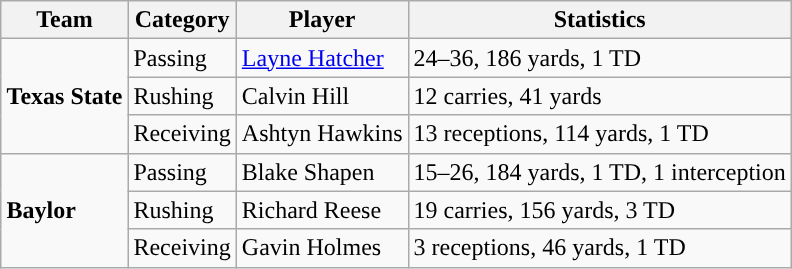<table class="wikitable" style="float: right;">
<tr>
<th>Team</th>
<th>Category</th>
<th>Player</th>
<th>Statistics</th>
</tr>
<tr>
<td rowspan=3><strong>Texas State</strong></td>
<td>Passing</td>
<td><a href='#'>Layne Hatcher</a></td>
<td>24–36, 186 yards, 1 TD</td>
</tr>
<tr>
<td>Rushing</td>
<td>Calvin Hill</td>
<td>12 carries, 41 yards</td>
</tr>
<tr>
<td>Receiving</td>
<td>Ashtyn Hawkins</td>
<td>13 receptions, 114 yards, 1 TD</td>
</tr>
<tr>
<td rowspan=3><strong>Baylor</strong></td>
<td>Passing</td>
<td>Blake Shapen</td>
<td>15–26, 184 yards, 1 TD, 1 interception</td>
</tr>
<tr>
<td>Rushing</td>
<td>Richard Reese</td>
<td>19 carries, 156 yards, 3 TD</td>
</tr>
<tr>
<td>Receiving</td>
<td>Gavin Holmes</td>
<td>3 receptions, 46 yards, 1 TD</td>
</tr>
</table>
